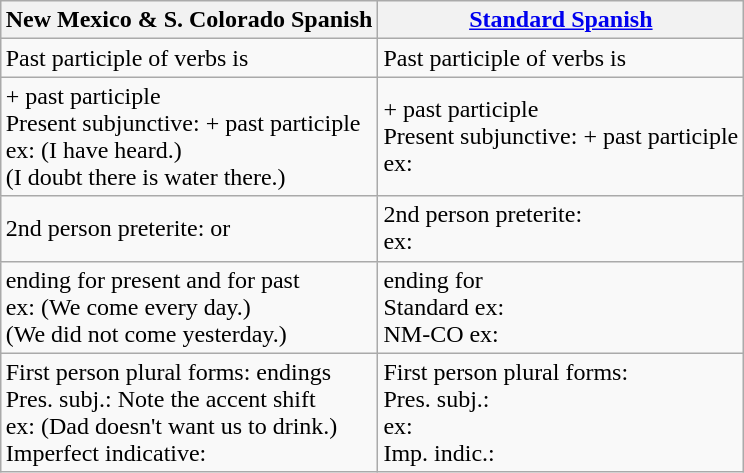<table class="wikitable" style="margin:1em auto 1em auto;">
<tr>
<th>New Mexico & S. Colorado Spanish</th>
<th><a href='#'>Standard Spanish</a></th>
</tr>
<tr>
<td>Past participle of  verbs is </td>
<td>Past participle of  verbs is </td>
</tr>
<tr>
<td> + past participle <br> Present subjunctive:  + past participle <br> ex:  (I have heard.) <br>  (I doubt there is water there.)</td>
<td> + past participle <br> Present subjunctive:  + past participle <br> ex:  <br>  </td>
</tr>
<tr>
<td>2nd person preterite:  or  <br> </td>
<td>2nd person preterite:  <br> ex: </td>
</tr>
<tr>
<td> ending  for present and  for past  <br> ex:  (We come every day.) <br>  (We did not come yesterday.)</td>
<td> ending  for  <br> Standard ex:  <br> NM-CO ex: </td>
</tr>
<tr>
<td>First person plural forms:  endings <br> Pres. subj.:  Note the accent shift <br> ex:  (Dad doesn't want us to drink.) <br> Imperfect indicative: </td>
<td>First person plural forms: <br> Pres. subj.:  <br> ex:  <br> Imp. indic.: </td>
</tr>
</table>
